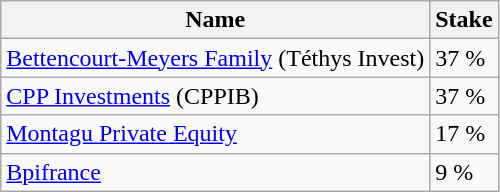<table class="wikitable">
<tr>
<th>Name</th>
<th>Stake</th>
</tr>
<tr>
<td><a href='#'>Bettencourt-Meyers Family</a> (Téthys Invest)</td>
<td>37 %</td>
</tr>
<tr>
<td><a href='#'>CPP Investments</a> (CPPIB)</td>
<td>37 %</td>
</tr>
<tr>
<td><a href='#'>Montagu Private Equity</a></td>
<td>17 %</td>
</tr>
<tr>
<td><a href='#'>Bpifrance</a></td>
<td>9 %</td>
</tr>
</table>
